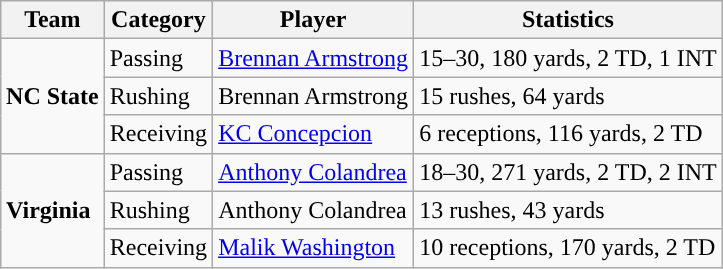<table class="wikitable" style="float: right;">
<tr>
<th>Team</th>
<th>Category</th>
<th>Player</th>
<th>Statistics</th>
</tr>
<tr>
<td rowspan=3><strong>NC State</strong></td>
<td>Passing</td>
<td><a href='#'>Brennan Armstrong</a></td>
<td>15–30, 180 yards, 2 TD, 1 INT</td>
</tr>
<tr>
<td>Rushing</td>
<td>Brennan Armstrong</td>
<td>15 rushes, 64 yards</td>
</tr>
<tr>
<td>Receiving</td>
<td><a href='#'>KC Concepcion</a></td>
<td>6 receptions, 116 yards, 2 TD</td>
</tr>
<tr>
<td rowspan=3><strong>Virginia</strong></td>
<td>Passing</td>
<td><a href='#'>Anthony Colandrea</a></td>
<td>18–30, 271 yards, 2 TD, 2 INT</td>
</tr>
<tr>
<td>Rushing</td>
<td>Anthony Colandrea</td>
<td>13 rushes, 43 yards</td>
</tr>
<tr>
<td>Receiving</td>
<td><a href='#'>Malik Washington</a></td>
<td>10 receptions, 170 yards, 2 TD</td>
</tr>
</table>
